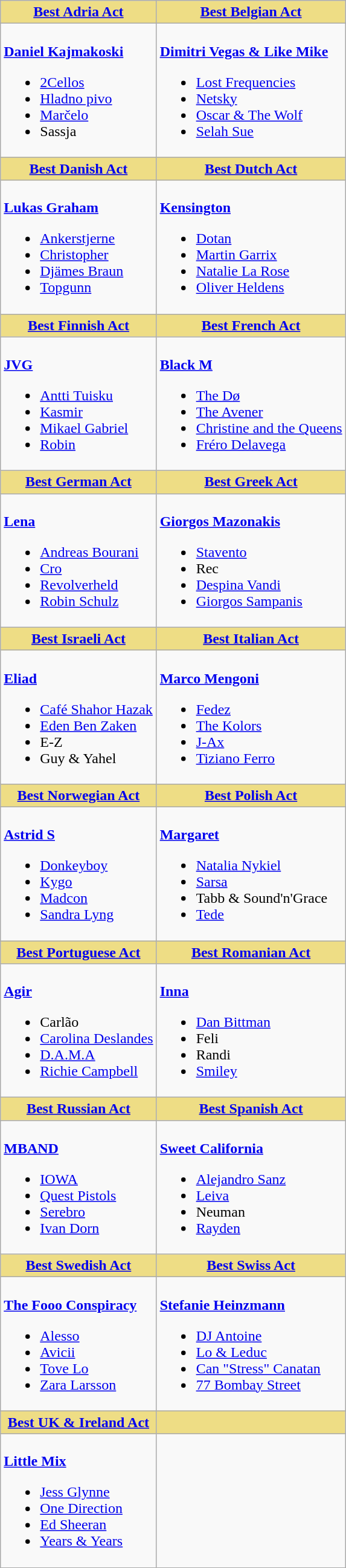<table class=wikitable style="width=100%">
<tr>
<th style="background:#EEDD85; width=50%"><a href='#'>Best Adria Act</a></th>
<th style="background:#EEDD85; width=50%"><a href='#'>Best Belgian Act</a></th>
</tr>
<tr>
<td valign="top"><br><strong><a href='#'>Daniel Kajmakoski</a></strong><ul><li><a href='#'>2Cellos</a></li><li><a href='#'>Hladno pivo</a></li><li><a href='#'>Marčelo</a></li><li>Sassja</li></ul></td>
<td valign="top"><br><strong><a href='#'>Dimitri Vegas & Like Mike</a></strong><ul><li><a href='#'>Lost Frequencies</a></li><li><a href='#'>Netsky</a></li><li><a href='#'>Oscar & The Wolf</a></li><li><a href='#'>Selah Sue</a></li></ul></td>
</tr>
<tr>
<th style="background:#EEDD85; width=50%"><a href='#'>Best Danish Act</a></th>
<th style="background:#EEDD85; width=50%"><a href='#'>Best Dutch Act</a></th>
</tr>
<tr>
<td valign="top"><br><strong><a href='#'>Lukas Graham</a></strong><ul><li><a href='#'>Ankerstjerne</a></li><li><a href='#'>Christopher</a></li><li><a href='#'>Djämes Braun</a></li><li><a href='#'>Topgunn</a></li></ul></td>
<td valign="top"><br><strong><a href='#'>Kensington</a></strong><ul><li><a href='#'>Dotan</a></li><li><a href='#'>Martin Garrix</a></li><li><a href='#'>Natalie La Rose</a></li><li><a href='#'>Oliver Heldens</a></li></ul></td>
</tr>
<tr>
<th style="background:#EEDD85; width=50%"><a href='#'>Best Finnish Act</a></th>
<th style="background:#EEDD85; width=50%"><a href='#'>Best French Act</a></th>
</tr>
<tr>
<td valign="top"><br><strong><a href='#'>JVG</a></strong><ul><li><a href='#'>Antti Tuisku</a></li><li><a href='#'>Kasmir</a></li><li><a href='#'>Mikael Gabriel</a></li><li><a href='#'>Robin</a></li></ul></td>
<td valign="top"><br><strong><a href='#'>Black M</a></strong><ul><li><a href='#'>The Dø</a></li><li><a href='#'>The Avener</a></li><li><a href='#'>Christine and the Queens</a></li><li><a href='#'>Fréro Delavega</a></li></ul></td>
</tr>
<tr>
<th style="background:#EEDD85; width=50%"><a href='#'>Best German Act</a></th>
<th style="background:#EEDD85; width=50%"><a href='#'>Best Greek Act</a></th>
</tr>
<tr>
<td valign="top"><br><strong><a href='#'>Lena</a></strong><ul><li><a href='#'>Andreas Bourani</a></li><li><a href='#'>Cro</a></li><li><a href='#'>Revolverheld</a></li><li><a href='#'>Robin Schulz</a></li></ul></td>
<td valign="top"><br><strong><a href='#'>Giorgos Mazonakis</a></strong><ul><li><a href='#'>Stavento</a></li><li>Rec</li><li><a href='#'>Despina Vandi</a></li><li><a href='#'>Giorgos Sampanis</a></li></ul></td>
</tr>
<tr>
<th style="background:#EEDD85; width=50%"><a href='#'>Best Israeli Act</a></th>
<th style="background:#EEDD85; width=50%"><a href='#'>Best Italian Act</a></th>
</tr>
<tr>
<td valign="top"><br><strong><a href='#'>Eliad</a></strong><ul><li><a href='#'>Café Shahor Hazak</a></li><li><a href='#'>Eden Ben Zaken</a></li><li>E-Z</li><li>Guy & Yahel</li></ul></td>
<td valign="top"><br><strong><a href='#'>Marco Mengoni</a></strong><ul><li><a href='#'>Fedez</a></li><li><a href='#'>The Kolors</a></li><li><a href='#'>J-Ax</a></li><li><a href='#'>Tiziano Ferro</a></li></ul></td>
</tr>
<tr>
<th style="background:#EEDD85; width=50%"><a href='#'>Best Norwegian Act</a></th>
<th style="background:#EEDD85; width=50%"><a href='#'>Best Polish Act</a></th>
</tr>
<tr>
<td valign="top"><br><strong><a href='#'>Astrid S</a></strong><ul><li><a href='#'>Donkeyboy</a></li><li><a href='#'>Kygo</a></li><li><a href='#'>Madcon</a></li><li><a href='#'>Sandra Lyng</a></li></ul></td>
<td valign="top"><br><strong><a href='#'>Margaret</a></strong><ul><li><a href='#'>Natalia Nykiel</a></li><li><a href='#'>Sarsa</a></li><li>Tabb & Sound'n'Grace</li><li><a href='#'>Tede</a></li></ul></td>
</tr>
<tr>
<th style="background:#EEDD85; width=50%"><a href='#'>Best Portuguese Act</a></th>
<th style="background:#EEDD85; width=50%"><a href='#'>Best Romanian Act</a></th>
</tr>
<tr>
<td valign="top"><br><strong><a href='#'>Agir</a></strong><ul><li>Carlão</li><li><a href='#'>Carolina Deslandes</a></li><li><a href='#'>D.A.M.A</a></li><li><a href='#'>Richie Campbell</a></li></ul></td>
<td valign="top"><br><strong><a href='#'>Inna</a></strong><ul><li><a href='#'>Dan Bittman</a></li><li>Feli</li><li>Randi</li><li><a href='#'>Smiley</a></li></ul></td>
</tr>
<tr>
<th style="background:#EEDD85; width=50%"><a href='#'>Best Russian Act</a></th>
<th style="background:#EEDD85; width=50%"><a href='#'>Best Spanish Act</a></th>
</tr>
<tr>
<td valign="top"><br><strong><a href='#'>MBAND</a></strong><ul><li><a href='#'>IOWA</a></li><li><a href='#'>Quest Pistols</a></li><li><a href='#'>Serebro</a></li><li><a href='#'>Ivan Dorn</a></li></ul></td>
<td valign="top"><br><strong><a href='#'>Sweet California</a></strong><ul><li><a href='#'>Alejandro Sanz</a></li><li><a href='#'>Leiva</a></li><li>Neuman</li><li><a href='#'>Rayden</a></li></ul></td>
</tr>
<tr>
<th style="background:#EEDD85; width=50%"><a href='#'>Best Swedish Act</a></th>
<th style="background:#EEDD85; width=50%"><a href='#'>Best Swiss Act</a></th>
</tr>
<tr>
<td valign="top"><br><strong><a href='#'>The Fooo Conspiracy</a></strong><ul><li><a href='#'>Alesso</a></li><li><a href='#'>Avicii</a></li><li><a href='#'>Tove Lo</a></li><li><a href='#'>Zara Larsson</a></li></ul></td>
<td valign="top"><br><strong><a href='#'>Stefanie Heinzmann</a></strong><ul><li><a href='#'>DJ Antoine</a></li><li><a href='#'>Lo & Leduc</a></li><li><a href='#'>Can "Stress" Canatan</a></li><li><a href='#'>77 Bombay Street</a></li></ul></td>
</tr>
<tr>
<th style="background:#EEDD85; width=50%"><a href='#'>Best UK & Ireland Act</a></th>
<th style="background:#EEDD85; width=50%"></th>
</tr>
<tr>
<td valign="top"><br><strong><a href='#'>Little Mix</a></strong><ul><li><a href='#'>Jess Glynne</a></li><li><a href='#'>One Direction</a></li><li><a href='#'>Ed Sheeran</a></li><li><a href='#'>Years & Years</a></li></ul></td>
<td valign="top"></td>
</tr>
</table>
